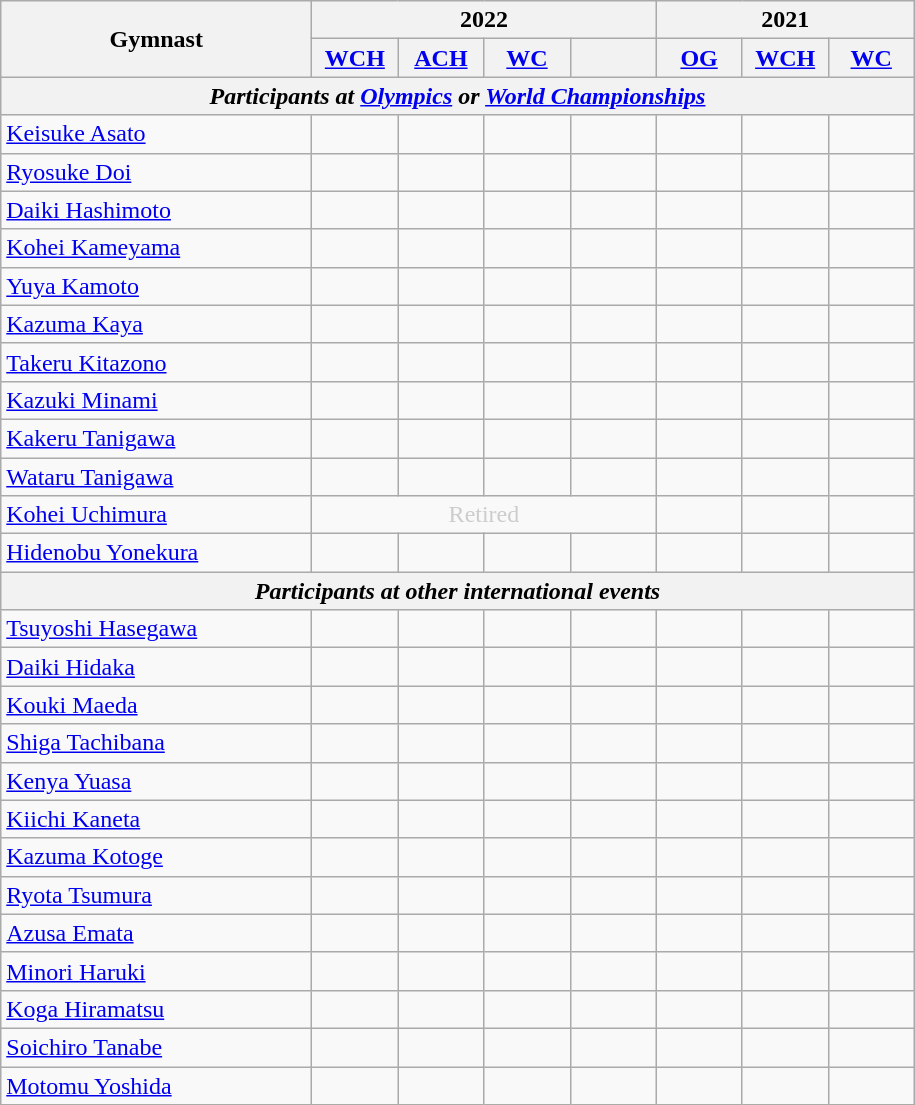<table class="wikitable unsortable" style="text-align:center; font-size:100%">
<tr>
<th rowspan="2" style="width:200px;">Gymnast</th>
<th colspan="4">2022</th>
<th colspan="3">2021</th>
</tr>
<tr>
<th style="width:50px;"><a href='#'>WCH</a></th>
<th style="width:50px;"><a href='#'>ACH</a></th>
<th style="width:50px;"><a href='#'>WC</a></th>
<th style="width:50px;"></th>
<th style="width:50px;"><a href='#'>OG</a></th>
<th style="width:50px;"><a href='#'>WCH</a></th>
<th style="width:50px;"><a href='#'>WC</a></th>
</tr>
<tr>
<th colspan="8"><em>Participants at <a href='#'>Olympics</a> or <a href='#'>World Championships</a></em></th>
</tr>
<tr>
<td align=left><a href='#'>Keisuke Asato</a></td>
<td></td>
<td></td>
<td></td>
<td></td>
<td></td>
<td></td>
<td></td>
</tr>
<tr>
<td align=left><a href='#'>Ryosuke Doi</a></td>
<td></td>
<td></td>
<td></td>
<td></td>
<td></td>
<td></td>
<td></td>
</tr>
<tr>
<td align=left><a href='#'>Daiki Hashimoto</a></td>
<td></td>
<td></td>
<td></td>
<td></td>
<td></td>
<td></td>
<td></td>
</tr>
<tr>
<td align=left><a href='#'>Kohei Kameyama</a></td>
<td></td>
<td></td>
<td></td>
<td></td>
<td></td>
<td></td>
<td></td>
</tr>
<tr>
<td align=left><a href='#'>Yuya Kamoto</a></td>
<td></td>
<td></td>
<td></td>
<td></td>
<td></td>
<td></td>
<td></td>
</tr>
<tr>
<td align=left><a href='#'>Kazuma Kaya</a></td>
<td></td>
<td></td>
<td></td>
<td>  </td>
<td></td>
<td></td>
<td></td>
</tr>
<tr>
<td align=left><a href='#'>Takeru Kitazono</a></td>
<td></td>
<td></td>
<td></td>
<td></td>
<td></td>
<td></td>
<td></td>
</tr>
<tr>
<td align=left><a href='#'>Kazuki Minami</a></td>
<td></td>
<td></td>
<td></td>
<td></td>
<td></td>
<td></td>
<td></td>
</tr>
<tr>
<td align=left><a href='#'>Kakeru Tanigawa</a></td>
<td></td>
<td></td>
<td></td>
<td></td>
<td></td>
<td></td>
<td></td>
</tr>
<tr>
<td align=left><a href='#'>Wataru Tanigawa</a></td>
<td></td>
<td></td>
<td></td>
<td></td>
<td></td>
<td></td>
<td></td>
</tr>
<tr>
<td align=left><a href='#'>Kohei Uchimura</a></td>
<td colspan="4" style=color:#ccc>Retired</td>
<td></td>
<td></td>
<td></td>
</tr>
<tr>
<td align=left><a href='#'>Hidenobu Yonekura</a></td>
<td></td>
<td></td>
<td></td>
<td></td>
<td></td>
<td></td>
<td></td>
</tr>
<tr>
<th colspan="8"><em>Participants at other international events</em></th>
</tr>
<tr>
<td align=left><a href='#'>Tsuyoshi Hasegawa</a></td>
<td></td>
<td></td>
<td></td>
<td></td>
<td></td>
<td></td>
<td></td>
</tr>
<tr>
<td align=left><a href='#'>Daiki Hidaka</a></td>
<td></td>
<td></td>
<td></td>
<td></td>
<td></td>
<td></td>
<td></td>
</tr>
<tr>
<td align=left><a href='#'>Kouki Maeda</a></td>
<td></td>
<td></td>
<td></td>
<td></td>
<td></td>
<td></td>
<td></td>
</tr>
<tr>
<td align=left><a href='#'>Shiga Tachibana</a></td>
<td></td>
<td></td>
<td></td>
<td></td>
<td></td>
<td></td>
<td></td>
</tr>
<tr>
<td align=left><a href='#'>Kenya Yuasa</a></td>
<td></td>
<td></td>
<td></td>
<td></td>
<td></td>
<td></td>
<td></td>
</tr>
<tr>
<td align=left><a href='#'>Kiichi Kaneta</a></td>
<td></td>
<td></td>
<td></td>
<td></td>
<td></td>
<td></td>
<td></td>
</tr>
<tr>
<td align=left><a href='#'>Kazuma Kotoge</a></td>
<td></td>
<td></td>
<td></td>
<td></td>
<td></td>
<td></td>
<td></td>
</tr>
<tr>
<td align=left><a href='#'>Ryota Tsumura</a></td>
<td></td>
<td></td>
<td></td>
<td></td>
<td></td>
<td></td>
<td></td>
</tr>
<tr>
<td align=left><a href='#'>Azusa Emata</a></td>
<td></td>
<td></td>
<td></td>
<td></td>
<td></td>
<td></td>
<td></td>
</tr>
<tr>
<td align=left><a href='#'>Minori Haruki</a></td>
<td></td>
<td></td>
<td></td>
<td></td>
<td></td>
<td></td>
<td></td>
</tr>
<tr>
<td align=left><a href='#'>Koga Hiramatsu</a></td>
<td></td>
<td></td>
<td></td>
<td></td>
<td></td>
<td></td>
<td></td>
</tr>
<tr>
<td align=left><a href='#'>Soichiro Tanabe</a></td>
<td></td>
<td></td>
<td></td>
<td></td>
<td></td>
<td></td>
<td></td>
</tr>
<tr>
<td align=left><a href='#'>Motomu Yoshida</a></td>
<td></td>
<td></td>
<td></td>
<td></td>
<td></td>
<td></td>
<td></td>
</tr>
</table>
